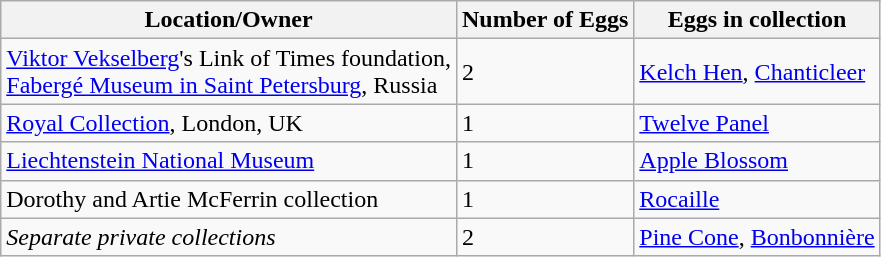<table class="wikitable sortable plainrowheaders">
<tr>
<th>Location/Owner</th>
<th>Number of Eggs</th>
<th>Eggs in collection</th>
</tr>
<tr>
<td><a href='#'>Viktor Vekselberg</a>'s Link of Times foundation, <br> <a href='#'>Fabergé Museum in Saint Petersburg</a>, Russia</td>
<td>2</td>
<td><a href='#'>Kelch Hen</a>, <a href='#'>Chanticleer</a></td>
</tr>
<tr>
<td><a href='#'>Royal Collection</a>, London, UK</td>
<td>1</td>
<td><a href='#'>Twelve Panel</a></td>
</tr>
<tr>
<td><a href='#'>Liechtenstein National Museum</a></td>
<td>1</td>
<td><a href='#'>Apple Blossom</a></td>
</tr>
<tr>
<td>Dorothy and Artie McFerrin collection</td>
<td>1</td>
<td><a href='#'>Rocaille</a></td>
</tr>
<tr>
<td><em>Separate private collections</em></td>
<td>2</td>
<td><a href='#'>Pine Cone</a>, <a href='#'>Bonbonnière</a></td>
</tr>
</table>
